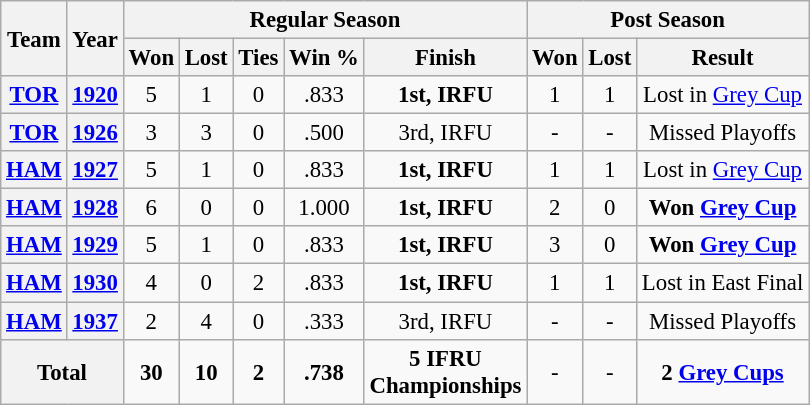<table class="wikitable" style="font-size: 95%; text-align:center;">
<tr>
<th rowspan="2">Team</th>
<th rowspan="2">Year</th>
<th colspan="5">Regular Season</th>
<th colspan="4">Post Season</th>
</tr>
<tr>
<th>Won</th>
<th>Lost</th>
<th>Ties</th>
<th>Win %</th>
<th>Finish</th>
<th>Won</th>
<th>Lost</th>
<th>Result</th>
</tr>
<tr>
<th><a href='#'>TOR</a></th>
<th><a href='#'>1920</a></th>
<td>5</td>
<td>1</td>
<td>0</td>
<td>.833</td>
<td><strong>1st, IRFU</strong></td>
<td>1</td>
<td>1</td>
<td>Lost in <a href='#'>Grey Cup</a></td>
</tr>
<tr>
<th><a href='#'>TOR</a></th>
<th><a href='#'>1926</a></th>
<td>3</td>
<td>3</td>
<td>0</td>
<td>.500</td>
<td>3rd, IRFU</td>
<td>-</td>
<td>-</td>
<td>Missed Playoffs</td>
</tr>
<tr>
<th><a href='#'>HAM</a></th>
<th><a href='#'>1927</a></th>
<td>5</td>
<td>1</td>
<td>0</td>
<td>.833</td>
<td><strong>1st, IRFU</strong></td>
<td>1</td>
<td>1</td>
<td>Lost in <a href='#'>Grey Cup</a></td>
</tr>
<tr>
<th><a href='#'>HAM</a></th>
<th><a href='#'>1928</a></th>
<td>6</td>
<td>0</td>
<td>0</td>
<td>1.000</td>
<td><strong>1st, IRFU</strong></td>
<td>2</td>
<td>0</td>
<td><strong>Won <a href='#'>Grey Cup</a></strong></td>
</tr>
<tr>
<th><a href='#'>HAM</a></th>
<th><a href='#'>1929</a></th>
<td>5</td>
<td>1</td>
<td>0</td>
<td>.833</td>
<td><strong>1st, IRFU</strong></td>
<td>3</td>
<td>0</td>
<td><strong>Won <a href='#'>Grey Cup</a></strong></td>
</tr>
<tr>
<th><a href='#'>HAM</a></th>
<th><a href='#'>1930</a></th>
<td>4</td>
<td>0</td>
<td>2</td>
<td>.833</td>
<td><strong>1st, IRFU</strong></td>
<td>1</td>
<td>1</td>
<td>Lost in East Final</td>
</tr>
<tr>
<th><a href='#'>HAM</a></th>
<th><a href='#'>1937</a></th>
<td>2</td>
<td>4</td>
<td>0</td>
<td>.333</td>
<td>3rd, IRFU</td>
<td>-</td>
<td>-</td>
<td>Missed Playoffs</td>
</tr>
<tr>
<th colspan="2"><strong>Total</strong></th>
<td><strong>30</strong></td>
<td><strong>10</strong></td>
<td><strong>2</strong></td>
<td><strong>.738</strong></td>
<td><strong>5 IFRU<br>Championships</strong></td>
<td>-</td>
<td>-</td>
<td><strong>2 <a href='#'>Grey Cups</a></strong></td>
</tr>
</table>
